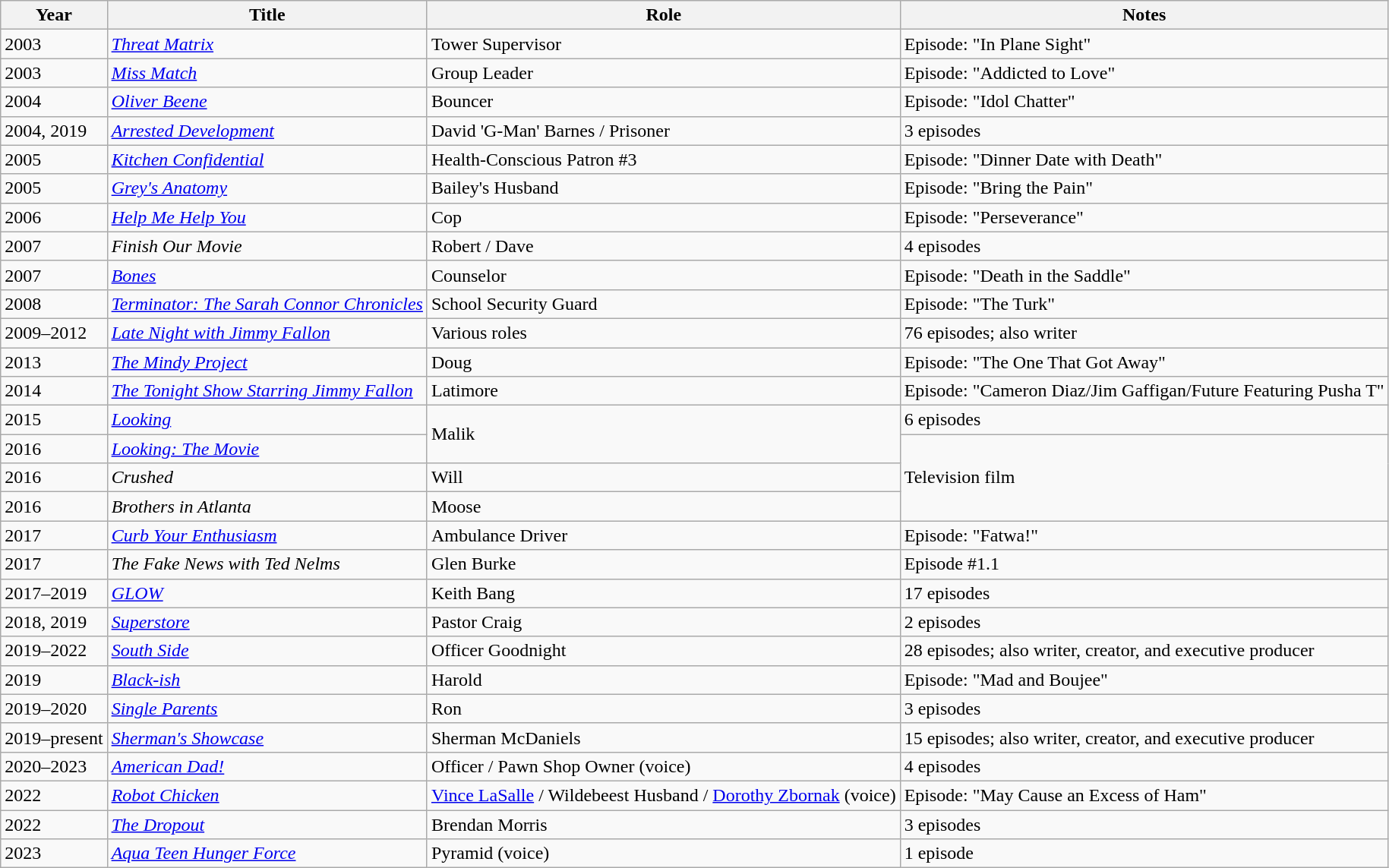<table class="wikitable sortable">
<tr>
<th>Year</th>
<th>Title</th>
<th>Role</th>
<th>Notes</th>
</tr>
<tr>
<td>2003</td>
<td><em><a href='#'>Threat Matrix</a></em></td>
<td>Tower Supervisor</td>
<td>Episode: "In Plane Sight"</td>
</tr>
<tr>
<td>2003</td>
<td><em><a href='#'>Miss Match</a></em></td>
<td>Group Leader</td>
<td>Episode: "Addicted to Love"</td>
</tr>
<tr>
<td>2004</td>
<td><em><a href='#'>Oliver Beene</a></em></td>
<td>Bouncer</td>
<td>Episode: "Idol Chatter"</td>
</tr>
<tr>
<td>2004, 2019</td>
<td><em><a href='#'>Arrested Development</a></em></td>
<td>David 'G-Man' Barnes / Prisoner</td>
<td>3 episodes</td>
</tr>
<tr>
<td>2005</td>
<td><a href='#'><em>Kitchen Confidential</em></a></td>
<td>Health-Conscious Patron #3</td>
<td>Episode: "Dinner Date with Death"</td>
</tr>
<tr>
<td>2005</td>
<td><em><a href='#'>Grey's Anatomy</a></em></td>
<td>Bailey's Husband</td>
<td>Episode: "Bring the Pain"</td>
</tr>
<tr>
<td>2006</td>
<td><a href='#'><em>Help Me Help You</em></a></td>
<td>Cop</td>
<td>Episode: "Perseverance"</td>
</tr>
<tr>
<td>2007</td>
<td><em>Finish Our Movie</em></td>
<td>Robert / Dave</td>
<td>4 episodes</td>
</tr>
<tr>
<td>2007</td>
<td><a href='#'><em>Bones</em></a></td>
<td>Counselor</td>
<td>Episode: "Death in the Saddle"</td>
</tr>
<tr>
<td>2008</td>
<td><em><a href='#'>Terminator: The Sarah Connor Chronicles</a></em></td>
<td>School Security Guard</td>
<td>Episode: "The Turk"</td>
</tr>
<tr>
<td>2009–2012</td>
<td><em><a href='#'>Late Night with Jimmy Fallon</a></em></td>
<td>Various roles</td>
<td>76 episodes; also writer</td>
</tr>
<tr>
<td>2013</td>
<td><em><a href='#'>The Mindy Project</a></em></td>
<td>Doug</td>
<td>Episode: "The One That Got Away"</td>
</tr>
<tr>
<td>2014</td>
<td><em><a href='#'>The Tonight Show Starring Jimmy Fallon</a></em></td>
<td>Latimore</td>
<td>Episode: "Cameron Diaz/Jim Gaffigan/Future Featuring Pusha T"</td>
</tr>
<tr>
<td>2015</td>
<td><a href='#'><em>Looking</em></a></td>
<td rowspan="2">Malik</td>
<td>6 episodes</td>
</tr>
<tr>
<td>2016</td>
<td><em><a href='#'>Looking: The Movie</a></em></td>
<td rowspan="3">Television film</td>
</tr>
<tr>
<td>2016</td>
<td><em>Crushed</em></td>
<td>Will</td>
</tr>
<tr>
<td>2016</td>
<td><em>Brothers in Atlanta</em></td>
<td>Moose</td>
</tr>
<tr>
<td>2017</td>
<td><em><a href='#'>Curb Your Enthusiasm</a></em></td>
<td>Ambulance Driver</td>
<td>Episode: "Fatwa!"</td>
</tr>
<tr>
<td>2017</td>
<td><em>The Fake News with Ted Nelms</em></td>
<td>Glen Burke</td>
<td>Episode #1.1</td>
</tr>
<tr>
<td>2017–2019</td>
<td><a href='#'><em>GLOW</em></a></td>
<td>Keith Bang</td>
<td>17 episodes</td>
</tr>
<tr>
<td>2018, 2019</td>
<td><a href='#'><em>Superstore</em></a></td>
<td>Pastor Craig</td>
<td>2 episodes</td>
</tr>
<tr>
<td>2019–2022</td>
<td><a href='#'><em>South Side</em></a></td>
<td>Officer Goodnight</td>
<td>28 episodes; also writer, creator, and executive producer</td>
</tr>
<tr>
<td>2019</td>
<td><em><a href='#'>Black-ish</a></em></td>
<td>Harold</td>
<td>Episode: "Mad and Boujee"</td>
</tr>
<tr>
<td>2019–2020</td>
<td><a href='#'><em>Single Parents</em></a></td>
<td>Ron</td>
<td>3 episodes</td>
</tr>
<tr>
<td>2019–present</td>
<td><em><a href='#'>Sherman's Showcase</a></em></td>
<td>Sherman McDaniels</td>
<td>15 episodes; also writer, creator, and executive producer</td>
</tr>
<tr>
<td>2020–2023</td>
<td><em><a href='#'>American Dad!</a></em></td>
<td>Officer / Pawn Shop Owner (voice)</td>
<td>4 episodes</td>
</tr>
<tr>
<td>2022</td>
<td><em><a href='#'>Robot Chicken</a></em></td>
<td><a href='#'>Vince LaSalle</a> / Wildebeest Husband / <a href='#'>Dorothy Zbornak</a> (voice)</td>
<td>Episode: "May Cause an Excess of Ham"</td>
</tr>
<tr>
<td>2022</td>
<td><em><a href='#'>The Dropout</a></em></td>
<td>Brendan Morris</td>
<td>3 episodes</td>
</tr>
<tr>
<td>2023</td>
<td><em><a href='#'>Aqua Teen Hunger Force</a></em></td>
<td>Pyramid (voice)</td>
<td>1 episode</td>
</tr>
</table>
